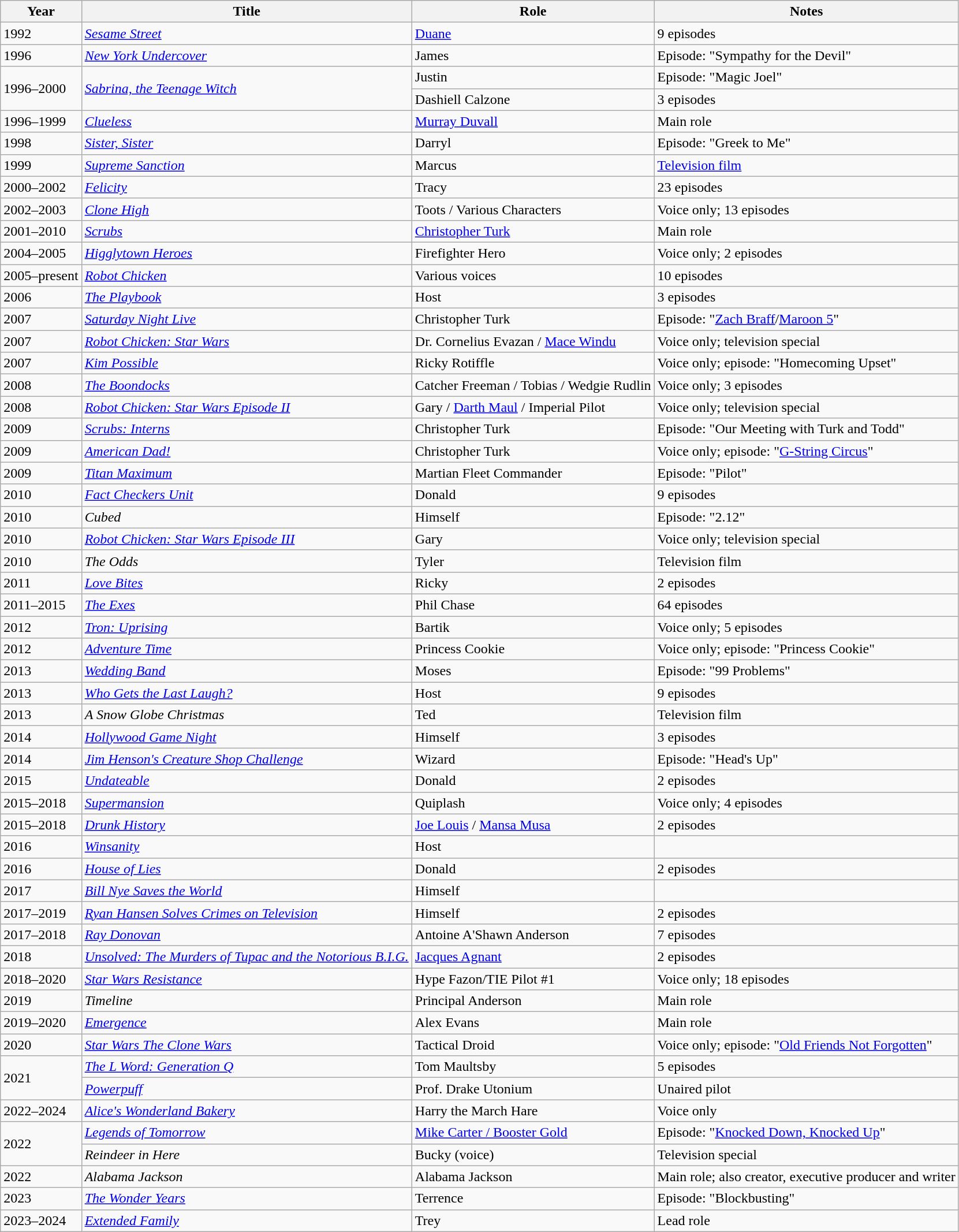<table class="wikitable sortable">
<tr>
<th>Year</th>
<th>Title</th>
<th>Role</th>
<th>Notes</th>
</tr>
<tr>
<td>1992</td>
<td><em><a href='#'>Sesame Street</a></em></td>
<td><a href='#'>Duane</a></td>
<td>9 episodes</td>
</tr>
<tr>
<td>1996</td>
<td><em><a href='#'>New York Undercover</a></em></td>
<td>James</td>
<td>Episode: "Sympathy for the Devil"</td>
</tr>
<tr>
<td rowspan=2>1996–2000</td>
<td rowspan=2><em><a href='#'>Sabrina, the Teenage Witch</a></em></td>
<td>Justin</td>
<td>Episode: "Magic Joel"</td>
</tr>
<tr>
<td>Dashiell Calzone</td>
<td>3 episodes</td>
</tr>
<tr>
<td>1996–1999</td>
<td><em><a href='#'>Clueless</a></em></td>
<td><a href='#'>Murray Duvall</a></td>
<td>Main role</td>
</tr>
<tr>
<td>1998</td>
<td><em><a href='#'>Sister, Sister</a></em></td>
<td>Darryl</td>
<td>Episode: "Greek to Me"</td>
</tr>
<tr>
<td>1999</td>
<td><em><a href='#'>Supreme Sanction</a></em></td>
<td>Marcus</td>
<td><a href='#'>Television film</a></td>
</tr>
<tr>
<td>2000–2002</td>
<td><em><a href='#'>Felicity</a></em></td>
<td>Tracy</td>
<td>23 episodes</td>
</tr>
<tr>
<td>2002–2003</td>
<td><em><a href='#'>Clone High</a></em></td>
<td>Toots / Various Characters</td>
<td>Voice only; 13 episodes</td>
</tr>
<tr>
<td>2001–2010</td>
<td><em><a href='#'>Scrubs</a></em></td>
<td><a href='#'>Christopher Turk</a></td>
<td>Main role</td>
</tr>
<tr>
<td>2004–2005</td>
<td><em><a href='#'>Higglytown Heroes</a></em></td>
<td>Firefighter Hero</td>
<td>Voice only; 2 episodes</td>
</tr>
<tr>
<td>2005–present</td>
<td><em><a href='#'>Robot Chicken</a></em></td>
<td>Various voices</td>
<td>10 episodes</td>
</tr>
<tr>
<td>2006</td>
<td><em><a href='#'>The Playbook</a></em></td>
<td>Host</td>
<td>3 episodes</td>
</tr>
<tr>
<td>2007</td>
<td><em><a href='#'>Saturday Night Live</a></em></td>
<td>Christopher Turk</td>
<td>Episode: "<a href='#'>Zach Braff</a>/<a href='#'>Maroon 5</a>"</td>
</tr>
<tr>
<td>2007</td>
<td><em><a href='#'>Robot Chicken: Star Wars</a></em></td>
<td>Dr. Cornelius Evazan / <a href='#'>Mace Windu</a></td>
<td>Voice only; television special</td>
</tr>
<tr>
<td>2007</td>
<td><em><a href='#'>Kim Possible</a></em></td>
<td>Ricky Rotiffle</td>
<td>Voice only; episode: "Homecoming Upset"</td>
</tr>
<tr>
<td>2008</td>
<td><em><a href='#'>The Boondocks</a></em></td>
<td>Catcher Freeman / Tobias / Wedgie Rudlin</td>
<td>Voice only; 3 episodes</td>
</tr>
<tr>
<td>2008</td>
<td><em><a href='#'>Robot Chicken: Star Wars Episode II</a></em></td>
<td>Gary / <a href='#'>Darth Maul</a> / Imperial Pilot</td>
<td>Voice only; television special</td>
</tr>
<tr>
<td>2009</td>
<td><em><a href='#'>Scrubs: Interns</a></em></td>
<td>Christopher Turk</td>
<td>Episode: "Our Meeting with Turk and Todd"</td>
</tr>
<tr>
<td>2009</td>
<td><em><a href='#'>American Dad!</a></em></td>
<td>Christopher Turk</td>
<td>Voice only; episode: "<a href='#'>G-String Circus</a>"</td>
</tr>
<tr>
<td>2009</td>
<td><em><a href='#'>Titan Maximum</a></em></td>
<td>Martian Fleet Commander</td>
<td>Episode: "Pilot"</td>
</tr>
<tr>
<td>2010</td>
<td><em><a href='#'>Fact Checkers Unit</a></em></td>
<td>Donald</td>
<td>9 episodes</td>
</tr>
<tr>
<td>2010</td>
<td><em>Cubed</em></td>
<td>Himself</td>
<td>Episode: "2.12"</td>
</tr>
<tr>
<td>2010</td>
<td><em><a href='#'>Robot Chicken: Star Wars Episode III</a></em></td>
<td>Gary</td>
<td>Voice only; television special</td>
</tr>
<tr>
<td>2010</td>
<td><em>The Odds</em></td>
<td>Tyler</td>
<td>Television film</td>
</tr>
<tr>
<td>2011</td>
<td><em><a href='#'>Love Bites</a></em></td>
<td>Ricky</td>
<td>2 episodes</td>
</tr>
<tr>
<td>2011–2015</td>
<td><em><a href='#'>The Exes</a></em></td>
<td>Phil Chase</td>
<td>64 episodes</td>
</tr>
<tr>
<td>2012</td>
<td><em><a href='#'>Tron: Uprising</a></em></td>
<td>Bartik</td>
<td>Voice only; 5 episodes</td>
</tr>
<tr>
<td>2012</td>
<td><em><a href='#'>Adventure Time</a></em></td>
<td>Princess Cookie</td>
<td>Voice only; episode: "Princess Cookie"</td>
</tr>
<tr>
<td>2013</td>
<td><em><a href='#'>Wedding Band</a></em></td>
<td>Moses</td>
<td>Episode: "99 Problems"</td>
</tr>
<tr>
<td>2013</td>
<td><em><a href='#'>Who Gets the Last Laugh?</a></em></td>
<td>Host</td>
<td>9 episodes</td>
</tr>
<tr>
<td>2013</td>
<td><em>A Snow Globe Christmas</em></td>
<td>Ted</td>
<td>Television film</td>
</tr>
<tr>
<td>2014</td>
<td><em><a href='#'>Hollywood Game Night</a></em></td>
<td>Himself</td>
<td>3 episodes</td>
</tr>
<tr>
<td>2014</td>
<td><em><a href='#'>Jim Henson's Creature Shop Challenge</a></em></td>
<td>Wizard</td>
<td>Episode: "Head's Up"</td>
</tr>
<tr>
<td>2015</td>
<td><em><a href='#'>Undateable</a></em></td>
<td>Donald</td>
<td>2 episodes</td>
</tr>
<tr>
<td>2015–2018</td>
<td><em><a href='#'>Supermansion</a></em></td>
<td>Quiplash</td>
<td>Voice only; 4 episodes</td>
</tr>
<tr>
<td>2015–2018</td>
<td><em><a href='#'>Drunk History</a></em></td>
<td><a href='#'>Joe Louis</a> / <a href='#'>Mansa Musa</a></td>
<td>2 episodes</td>
</tr>
<tr>
<td>2016</td>
<td><em><a href='#'>Winsanity</a></em></td>
<td>Host</td>
<td></td>
</tr>
<tr>
<td>2016</td>
<td><em><a href='#'>House of Lies</a></em></td>
<td>Donald</td>
<td>2 episodes</td>
</tr>
<tr>
<td>2017</td>
<td><em><a href='#'>Bill Nye Saves the World</a></em></td>
<td>Himself</td>
<td></td>
</tr>
<tr>
<td>2017–2019</td>
<td><em><a href='#'>Ryan Hansen Solves Crimes on Television</a></em></td>
<td>Himself</td>
<td>2 episodes</td>
</tr>
<tr>
<td>2017–2018</td>
<td><em><a href='#'>Ray Donovan</a></em></td>
<td>Antoine A'Shawn Anderson</td>
<td>7 episodes</td>
</tr>
<tr>
<td>2018</td>
<td><em><a href='#'>Unsolved: The Murders of Tupac and the Notorious B.I.G.</a></em></td>
<td><a href='#'>Jacques Agnant</a></td>
<td>2 episodes</td>
</tr>
<tr>
<td>2018–2020</td>
<td><em><a href='#'>Star Wars Resistance</a></em></td>
<td>Hype Fazon/TIE Pilot #1</td>
<td>Voice only; 18 episodes</td>
</tr>
<tr>
<td>2019</td>
<td><em>Timeline</em></td>
<td>Principal Anderson</td>
<td>Main role</td>
</tr>
<tr>
<td>2019–2020</td>
<td><em><a href='#'>Emergence</a></em></td>
<td>Alex Evans</td>
<td>Main role</td>
</tr>
<tr>
<td>2020</td>
<td><em><a href='#'>Star Wars The Clone Wars</a></em></td>
<td>Tactical Droid</td>
<td>Voice only; episode: "<a href='#'>Old Friends Not Forgotten</a>"</td>
</tr>
<tr>
<td rowspan="2">2021</td>
<td><em><a href='#'>The L Word: Generation Q</a></em></td>
<td>Tom Maultsby</td>
<td>5 episodes</td>
</tr>
<tr>
<td><em><a href='#'>Powerpuff</a></em></td>
<td>Prof. Drake Utonium</td>
<td>Unaired pilot</td>
</tr>
<tr>
<td>2022–2024</td>
<td><em><a href='#'>Alice's Wonderland Bakery</a></em></td>
<td>Harry the March Hare</td>
<td>Voice only</td>
</tr>
<tr>
<td rowspan="2">2022</td>
<td><em><a href='#'>Legends of Tomorrow</a></em></td>
<td><a href='#'>Mike Carter / Booster Gold</a></td>
<td>Episode: "<a href='#'>Knocked Down, Knocked Up</a>"</td>
</tr>
<tr>
<td><em>Reindeer in Here</em></td>
<td>Bucky (voice)</td>
<td>Television special</td>
</tr>
<tr>
<td>2022</td>
<td><em>Alabama Jackson</em></td>
<td>Alabama Jackson</td>
<td>Main role; also creator, executive producer and writer</td>
</tr>
<tr>
<td>2023</td>
<td><em><a href='#'>The Wonder Years</a></em></td>
<td>Terrence</td>
<td>Episode: "Blockbusting"</td>
</tr>
<tr>
<td>2023–2024</td>
<td><em><a href='#'>Extended Family</a></em></td>
<td>Trey</td>
<td>Lead role</td>
</tr>
</table>
